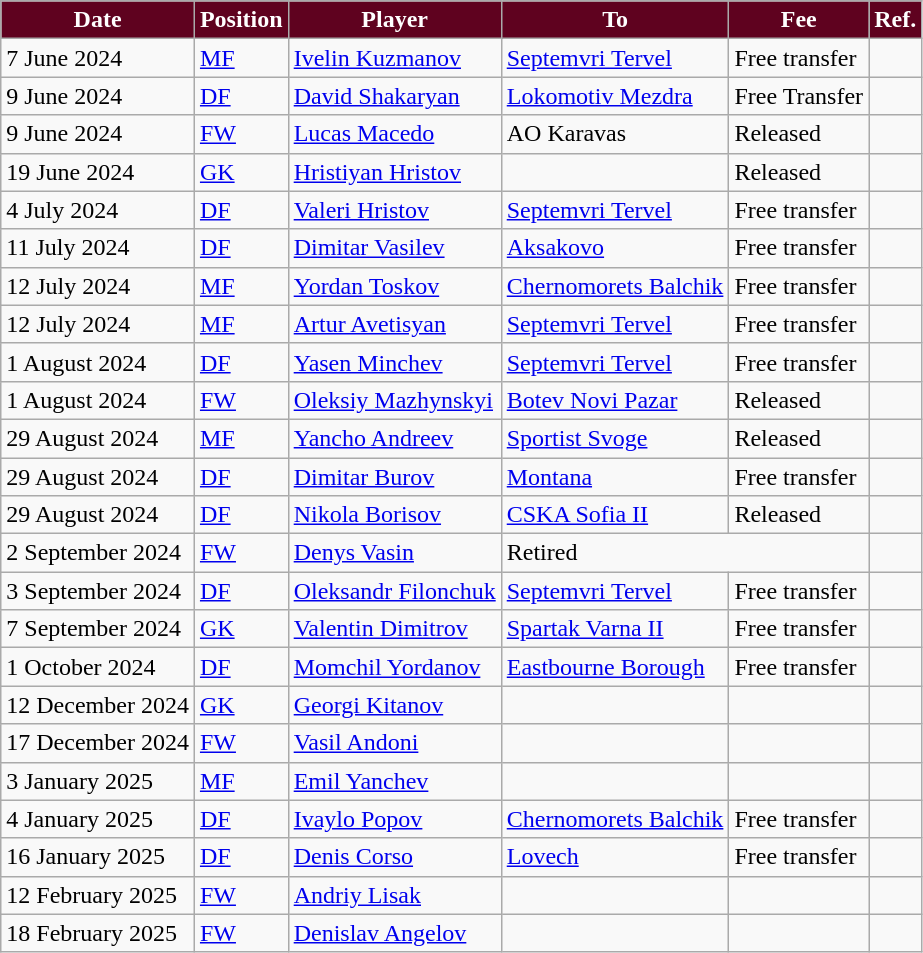<table class="wikitable plainrowheaders sortable">
<tr>
<th style="background:#5F021F; color:#FFFFFF;">Date</th>
<th style="background:#5F021F; color:#FFFFFF;">Position</th>
<th style="background:#5F021F; color:#FFFFFF;">Player</th>
<th style="background:#5F021F; color:#FFFFFF;">To</th>
<th style="background:#5F021F; color:#FFFFFF;">Fee</th>
<th style="background:#5F021F; color:#FFFFFF;">Ref.</th>
</tr>
<tr>
<td>7 June 2024</td>
<td><a href='#'>MF</a></td>
<td> <a href='#'>Ivelin Kuzmanov</a></td>
<td><a href='#'>Septemvri Tervel</a></td>
<td>Free transfer</td>
<td></td>
</tr>
<tr>
<td>9 June 2024</td>
<td><a href='#'>DF</a></td>
<td> <a href='#'>David Shakaryan</a></td>
<td><a href='#'>Lokomotiv Mezdra</a></td>
<td>Free Transfer</td>
<td></td>
</tr>
<tr>
<td>9 June 2024</td>
<td><a href='#'>FW</a></td>
<td> <a href='#'>Lucas Macedo</a></td>
<td> AO Karavas</td>
<td>Released</td>
<td></td>
</tr>
<tr>
<td>19 June 2024</td>
<td><a href='#'>GK</a></td>
<td> <a href='#'>Hristiyan Hristov</a></td>
<td></td>
<td>Released</td>
<td></td>
</tr>
<tr>
<td>4 July 2024</td>
<td><a href='#'>DF</a></td>
<td> <a href='#'>Valeri Hristov</a></td>
<td><a href='#'>Septemvri Tervel</a></td>
<td>Free transfer</td>
<td></td>
</tr>
<tr>
<td>11 July 2024</td>
<td><a href='#'>DF</a></td>
<td> <a href='#'>Dimitar Vasilev</a></td>
<td><a href='#'>Aksakovo</a></td>
<td>Free transfer</td>
<td></td>
</tr>
<tr>
<td>12 July 2024</td>
<td><a href='#'>MF</a></td>
<td> <a href='#'>Yordan Toskov</a></td>
<td><a href='#'>Chernomorets Balchik</a></td>
<td>Free transfer</td>
<td></td>
</tr>
<tr>
<td>12 July 2024</td>
<td><a href='#'>MF</a></td>
<td> <a href='#'>Artur Avetisyan</a></td>
<td><a href='#'>Septemvri Tervel</a></td>
<td>Free transfer</td>
<td></td>
</tr>
<tr>
<td>1 August 2024</td>
<td><a href='#'>DF</a></td>
<td> <a href='#'>Yasen Minchev</a></td>
<td><a href='#'>Septemvri Tervel</a></td>
<td>Free transfer</td>
<td></td>
</tr>
<tr>
<td>1 August 2024</td>
<td><a href='#'>FW</a></td>
<td> <a href='#'>Oleksiy Mazhynskyi</a></td>
<td><a href='#'>Botev Novi Pazar</a></td>
<td>Released</td>
<td></td>
</tr>
<tr>
<td>29 August 2024</td>
<td><a href='#'>MF</a></td>
<td> <a href='#'>Yancho Andreev</a></td>
<td><a href='#'>Sportist Svoge</a></td>
<td>Released</td>
<td></td>
</tr>
<tr>
<td>29 August 2024</td>
<td><a href='#'>DF</a></td>
<td> <a href='#'>Dimitar Burov</a></td>
<td><a href='#'>Montana</a></td>
<td>Free transfer</td>
<td></td>
</tr>
<tr>
<td>29 August 2024</td>
<td><a href='#'>DF</a></td>
<td> <a href='#'>Nikola Borisov</a></td>
<td><a href='#'>CSKA Sofia II</a></td>
<td>Released</td>
<td></td>
</tr>
<tr>
<td>2 September 2024</td>
<td><a href='#'>FW</a></td>
<td> <a href='#'>Denys Vasin</a></td>
<td colspan="2">Retired</td>
<td></td>
</tr>
<tr>
<td>3 September 2024</td>
<td><a href='#'>DF</a></td>
<td> <a href='#'>Oleksandr Filonchuk</a></td>
<td><a href='#'>Septemvri Tervel</a></td>
<td>Free transfer</td>
<td></td>
</tr>
<tr>
<td>7 September 2024</td>
<td><a href='#'>GK</a></td>
<td> <a href='#'>Valentin Dimitrov</a></td>
<td><a href='#'>Spartak Varna II</a></td>
<td>Free transfer</td>
<td></td>
</tr>
<tr>
<td>1 October 2024</td>
<td><a href='#'>DF</a></td>
<td> <a href='#'>Momchil Yordanov</a></td>
<td> <a href='#'>Eastbourne Borough</a></td>
<td>Free transfer</td>
<td></td>
</tr>
<tr>
<td>12 December 2024</td>
<td><a href='#'>GK</a></td>
<td> <a href='#'>Georgi Kitanov</a></td>
<td></td>
<td></td>
<td></td>
</tr>
<tr>
<td>17 December 2024</td>
<td><a href='#'>FW</a></td>
<td> <a href='#'>Vasil Andoni</a></td>
<td></td>
<td></td>
<td></td>
</tr>
<tr>
<td>3 January 2025</td>
<td><a href='#'>MF</a></td>
<td> <a href='#'>Emil Yanchev</a></td>
<td></td>
<td></td>
<td></td>
</tr>
<tr>
<td>4 January 2025</td>
<td><a href='#'>DF</a></td>
<td> <a href='#'>Ivaylo Popov</a></td>
<td><a href='#'>Chernomorets Balchik</a></td>
<td>Free transfer</td>
<td></td>
</tr>
<tr>
<td>16 January 2025</td>
<td><a href='#'>DF</a></td>
<td> <a href='#'>Denis Corso</a></td>
<td><a href='#'>Lovech</a></td>
<td>Free transfer</td>
<td></td>
</tr>
<tr>
<td>12 February 2025</td>
<td><a href='#'>FW</a></td>
<td> <a href='#'>Andriy Lisak</a></td>
<td></td>
<td></td>
<td></td>
</tr>
<tr>
<td>18 February 2025</td>
<td><a href='#'>FW</a></td>
<td> <a href='#'>Denislav Angelov</a></td>
<td></td>
<td></td>
<td></td>
</tr>
</table>
